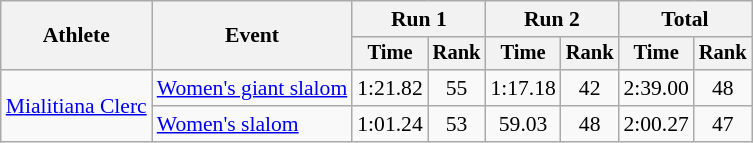<table class="wikitable" style="font-size:90%">
<tr>
<th rowspan=2>Athlete</th>
<th rowspan=2>Event</th>
<th colspan=2>Run 1</th>
<th colspan=2>Run 2</th>
<th colspan=2>Total</th>
</tr>
<tr style="font-size:95%">
<th>Time</th>
<th>Rank</th>
<th>Time</th>
<th>Rank</th>
<th>Time</th>
<th>Rank</th>
</tr>
<tr align=center>
<td align=left rowspan=2><a href='#'>Mialitiana Clerc</a></td>
<td align=left><a href='#'>Women's giant slalom</a></td>
<td>1:21.82</td>
<td>55</td>
<td>1:17.18</td>
<td>42</td>
<td>2:39.00</td>
<td>48</td>
</tr>
<tr align=center>
<td align=left><a href='#'>Women's slalom</a></td>
<td>1:01.24</td>
<td>53</td>
<td>59.03</td>
<td>48</td>
<td>2:00.27</td>
<td>47</td>
</tr>
</table>
